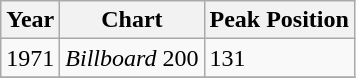<table class="wikitable">
<tr>
<th align="left">Year</th>
<th align="left">Chart</th>
<th align="left">Peak Position</th>
</tr>
<tr>
<td align="left">1971</td>
<td align="left"><em>Billboard</em> 200</td>
<td align="left">131</td>
</tr>
<tr>
</tr>
</table>
